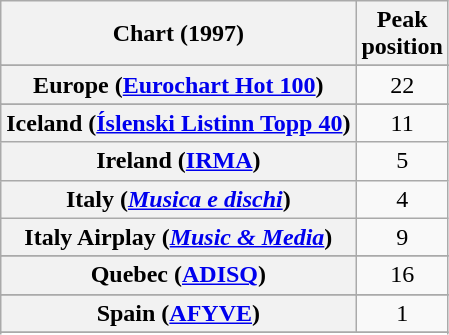<table class="wikitable plainrowheaders sortable">
<tr>
<th>Chart (1997)</th>
<th>Peak<br>position</th>
</tr>
<tr>
</tr>
<tr>
</tr>
<tr>
</tr>
<tr>
</tr>
<tr>
<th scope="row">Europe (<a href='#'>Eurochart Hot 100</a>)</th>
<td align="center">22</td>
</tr>
<tr>
</tr>
<tr>
</tr>
<tr>
</tr>
<tr>
<th scope="row">Iceland (<a href='#'>Íslenski Listinn Topp 40</a>)</th>
<td align="center">11</td>
</tr>
<tr>
<th scope="row">Ireland (<a href='#'>IRMA</a>)</th>
<td align="center">5</td>
</tr>
<tr>
<th scope="row">Italy (<em><a href='#'>Musica e dischi</a></em>)</th>
<td align="center">4</td>
</tr>
<tr>
<th scope="row">Italy Airplay (<em><a href='#'>Music & Media</a></em>)</th>
<td align="center">9</td>
</tr>
<tr>
</tr>
<tr>
</tr>
<tr>
</tr>
<tr>
<th scope="row">Quebec (<a href='#'>ADISQ</a>)</th>
<td align="center">16</td>
</tr>
<tr>
</tr>
<tr>
<th scope="row">Spain (<a href='#'>AFYVE</a>)</th>
<td align="center">1</td>
</tr>
<tr>
</tr>
<tr>
</tr>
<tr>
</tr>
</table>
